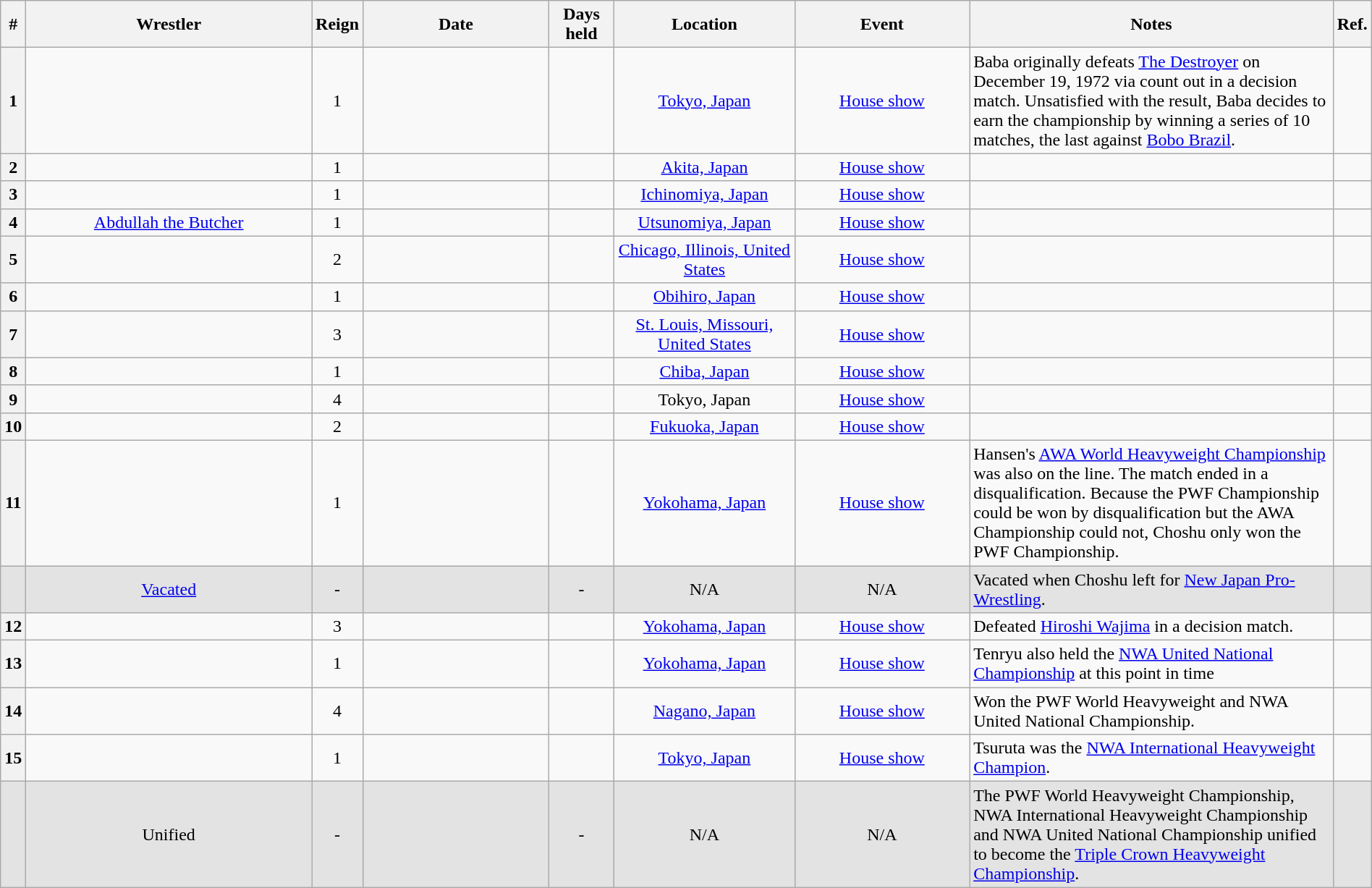<table class="wikitable sortable" width=100% style="text-align: center">
<tr>
<th width=0 data-sort-type="number">#</th>
<th style="width:23%">Wrestler</th>
<th style="width:0%">Reign</th>
<th style="width:15%">Date</th>
<th style="width:5%">Days held</th>
<th style="width:14%">Location</th>
<th style="width:14%">Event</th>
<th style="width:56%" class="unsortable">Notes</th>
<th style="width:0%" class="unsortable">Ref.</th>
</tr>
<tr>
<th>1</th>
<td></td>
<td>1</td>
<td></td>
<td></td>
<td><a href='#'>Tokyo, Japan</a></td>
<td><a href='#'>House show</a></td>
<td align=left>Baba originally defeats <a href='#'>The Destroyer</a> on December 19, 1972 via count out in a decision match. Unsatisfied with the result, Baba decides to earn the championship by winning a series of 10 matches, the last against <a href='#'>Bobo Brazil</a>.</td>
<td></td>
</tr>
<tr>
<th>2</th>
<td></td>
<td>1</td>
<td></td>
<td></td>
<td><a href='#'>Akita, Japan</a></td>
<td><a href='#'>House show</a></td>
<td align=left> </td>
<td></td>
</tr>
<tr>
<th>3</th>
<td></td>
<td>1</td>
<td></td>
<td></td>
<td><a href='#'>Ichinomiya, Japan</a></td>
<td><a href='#'>House show</a></td>
<td align=left> </td>
<td> </td>
</tr>
<tr>
<th>4</th>
<td><a href='#'>Abdullah the Butcher</a></td>
<td>1</td>
<td></td>
<td></td>
<td><a href='#'>Utsunomiya, Japan</a></td>
<td><a href='#'>House show</a></td>
<td align=left> </td>
<td> </td>
</tr>
<tr>
<th>5</th>
<td></td>
<td>2</td>
<td></td>
<td></td>
<td><a href='#'>Chicago, Illinois, United States</a></td>
<td><a href='#'>House show</a></td>
<td align=left> </td>
<td></td>
</tr>
<tr>
<th>6</th>
<td></td>
<td>1</td>
<td></td>
<td></td>
<td><a href='#'>Obihiro, Japan</a></td>
<td><a href='#'>House show</a></td>
<td align=left> </td>
<td> </td>
</tr>
<tr>
<th>7</th>
<td></td>
<td>3</td>
<td></td>
<td></td>
<td><a href='#'>St. Louis, Missouri, United States</a></td>
<td><a href='#'>House show</a></td>
<td align=left> </td>
<td></td>
</tr>
<tr>
<th>8</th>
<td></td>
<td>1</td>
<td></td>
<td></td>
<td><a href='#'>Chiba, Japan</a></td>
<td><a href='#'>House show</a></td>
<td align=left> </td>
<td> </td>
</tr>
<tr>
<th>9</th>
<td></td>
<td>4</td>
<td></td>
<td></td>
<td>Tokyo, Japan</td>
<td><a href='#'>House show</a></td>
<td align=left> </td>
<td></td>
</tr>
<tr>
<th>10</th>
<td></td>
<td>2</td>
<td></td>
<td></td>
<td><a href='#'>Fukuoka, Japan</a></td>
<td><a href='#'>House show</a></td>
<td align=left> </td>
<td> </td>
</tr>
<tr>
<th>11</th>
<td></td>
<td>1</td>
<td></td>
<td></td>
<td><a href='#'>Yokohama, Japan</a></td>
<td><a href='#'>House show</a></td>
<td align=left>Hansen's <a href='#'>AWA World Heavyweight Championship</a> was also on the line. The match ended in a disqualification. Because the PWF Championship could be won by disqualification but the AWA Championship could not, Choshu only won the PWF Championship.</td>
<td> </td>
</tr>
<tr style="background: #e3e3e3;">
<td></td>
<td><a href='#'>Vacated</a></td>
<td>-</td>
<td></td>
<td>-</td>
<td>N/A</td>
<td>N/A</td>
<td align=left>Vacated when Choshu left for <a href='#'>New Japan Pro-Wrestling</a>.</td>
<td> </td>
</tr>
<tr>
<th>12</th>
<td></td>
<td>3</td>
<td></td>
<td></td>
<td><a href='#'>Yokohama, Japan</a></td>
<td><a href='#'>House show</a></td>
<td align=left>Defeated <a href='#'>Hiroshi Wajima</a> in a decision match.</td>
<td> </td>
</tr>
<tr>
<th>13</th>
<td></td>
<td>1</td>
<td></td>
<td></td>
<td><a href='#'>Yokohama, Japan</a></td>
<td><a href='#'>House show</a></td>
<td align=left>Tenryu also held the <a href='#'>NWA United National Championship</a> at this point in time</td>
<td> </td>
</tr>
<tr>
<th>14</th>
<td></td>
<td>4</td>
<td></td>
<td></td>
<td><a href='#'>Nagano, Japan</a></td>
<td><a href='#'>House show</a></td>
<td align=left>Won the PWF World Heavyweight and NWA United National Championship.</td>
<td> </td>
</tr>
<tr>
<th>15</th>
<td></td>
<td>1</td>
<td></td>
<td></td>
<td><a href='#'>Tokyo, Japan</a></td>
<td><a href='#'>House show</a></td>
<td align=left>Tsuruta was the <a href='#'>NWA International Heavyweight Champion</a>.</td>
<td> </td>
</tr>
<tr style="background: #e3e3e3;">
<td></td>
<td>Unified</td>
<td>-</td>
<td></td>
<td>-</td>
<td>N/A</td>
<td>N/A</td>
<td align=left>The PWF World Heavyweight Championship, NWA International Heavyweight Championship and NWA United National Championship unified to become the <a href='#'>Triple Crown Heavyweight Championship</a>.</td>
<td> </td>
</tr>
</table>
